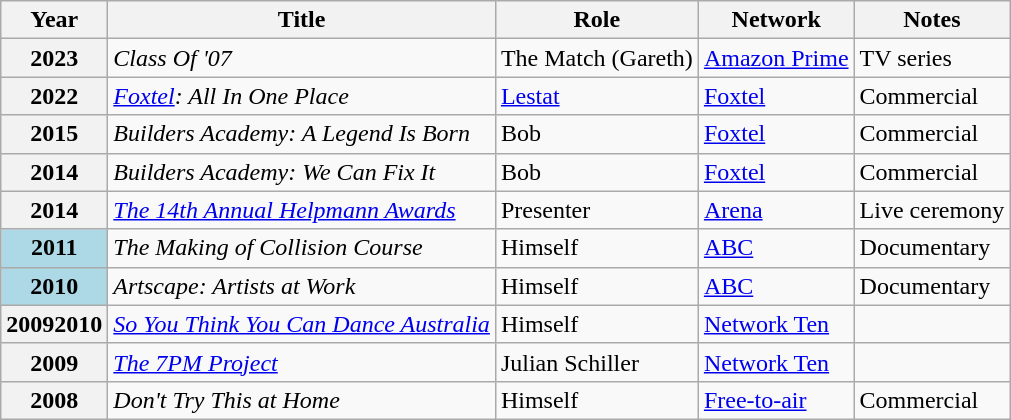<table class="wikitable sortable plainrowheaders">
<tr>
<th scope="col">Year</th>
<th scope="col" class="unsortable">Title</th>
<th scope="col" class="unsortable">Role</th>
<th scope="col" class="unsortable">Network</th>
<th scope="col" class="unsortable">Notes</th>
</tr>
<tr>
<th scope="row">2023</th>
<td><em>Class Of '07</em></td>
<td>The Match (Gareth)</td>
<td><a href='#'>Amazon Prime</a></td>
<td>TV series</td>
</tr>
<tr>
<th scope="row">2022</th>
<td><em><a href='#'>Foxtel</a>: All In One Place</em></td>
<td><a href='#'>Lestat</a></td>
<td><a href='#'>Foxtel</a></td>
<td>Commercial</td>
</tr>
<tr>
<th scope="row">2015</th>
<td><em>Builders Academy: A Legend Is Born</em></td>
<td>Bob</td>
<td><a href='#'>Foxtel</a></td>
<td>Commercial</td>
</tr>
<tr>
<th scope="row">2014</th>
<td><em>Builders Academy: We Can Fix It</em></td>
<td>Bob</td>
<td><a href='#'>Foxtel</a></td>
<td>Commercial</td>
</tr>
<tr>
<th scope="row">2014</th>
<td><em><a href='#'>The 14th Annual Helpmann Awards</a></em></td>
<td>Presenter</td>
<td><a href='#'>Arena</a></td>
<td>Live ceremony</td>
</tr>
<tr>
<th scope="row" style="background:#add8e6;">2011</th>
<td><em>The Making of Collision Course</em> </td>
<td>Himself</td>
<td><a href='#'>ABC</a></td>
<td>Documentary</td>
</tr>
<tr>
<th scope="row" style="background:#add8e6;">2010</th>
<td><em>Artscape: Artists at Work</em> </td>
<td>Himself</td>
<td><a href='#'>ABC</a></td>
<td>Documentary</td>
</tr>
<tr>
<th scope="row">20092010</th>
<td><em><a href='#'>So You Think You Can Dance Australia</a></em></td>
<td>Himself</td>
<td><a href='#'>Network Ten</a></td>
<td></td>
</tr>
<tr>
<th scope="row">2009</th>
<td><em><a href='#'>The 7PM Project</a></em></td>
<td>Julian Schiller</td>
<td><a href='#'>Network Ten</a></td>
<td></td>
</tr>
<tr>
<th scope="row">2008</th>
<td><em>Don't Try This at Home</em></td>
<td>Himself</td>
<td><a href='#'>Free-to-air</a></td>
<td>Commercial</td>
</tr>
</table>
